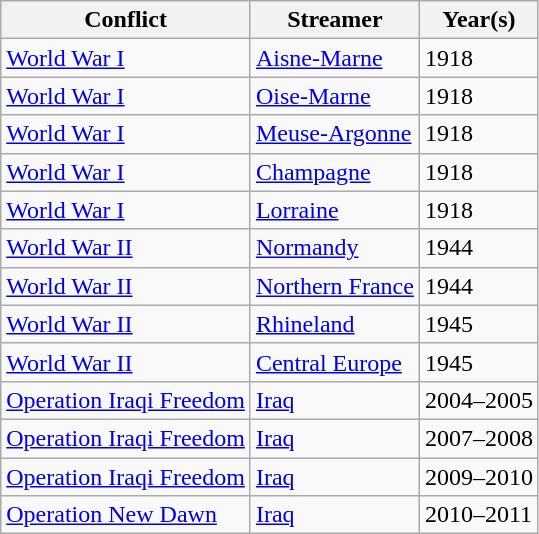<table class="wikitable" style="float:left;">
<tr style="background:#efefef;">
<th>Conflict</th>
<th>Streamer</th>
<th>Year(s)</th>
</tr>
<tr>
<td><a href='#'>World War I</a></td>
<td><a href='#'>Aisne-Marne</a></td>
<td>1918</td>
</tr>
<tr>
<td><a href='#'>World War I</a></td>
<td><a href='#'>Oise-Marne</a></td>
<td>1918</td>
</tr>
<tr>
<td><a href='#'>World War I</a></td>
<td><a href='#'>Meuse-Argonne</a></td>
<td>1918</td>
</tr>
<tr>
<td><a href='#'>World War I</a></td>
<td><a href='#'>Champagne</a></td>
<td>1918</td>
</tr>
<tr>
<td><a href='#'>World War I</a></td>
<td><a href='#'>Lorraine</a></td>
<td>1918</td>
</tr>
<tr>
<td><a href='#'>World War II</a></td>
<td><a href='#'>Normandy</a></td>
<td>1944</td>
</tr>
<tr>
<td><a href='#'>World War II</a></td>
<td><a href='#'>Northern France</a></td>
<td>1944</td>
</tr>
<tr>
<td><a href='#'>World War II</a></td>
<td><a href='#'>Rhineland</a></td>
<td>1945</td>
</tr>
<tr>
<td><a href='#'>World War II</a></td>
<td><a href='#'>Central Europe</a></td>
<td>1945</td>
</tr>
<tr>
<td><a href='#'>Operation Iraqi Freedom</a></td>
<td><a href='#'>Iraq</a></td>
<td>2004–2005</td>
</tr>
<tr>
<td><a href='#'>Operation Iraqi Freedom</a></td>
<td><a href='#'>Iraq</a></td>
<td>2007–2008</td>
</tr>
<tr>
<td><a href='#'>Operation Iraqi Freedom</a></td>
<td><a href='#'>Iraq</a></td>
<td>2009–2010</td>
</tr>
<tr>
<td><a href='#'>Operation New Dawn</a></td>
<td><a href='#'>Iraq</a></td>
<td>2010–2011</td>
</tr>
</table>
